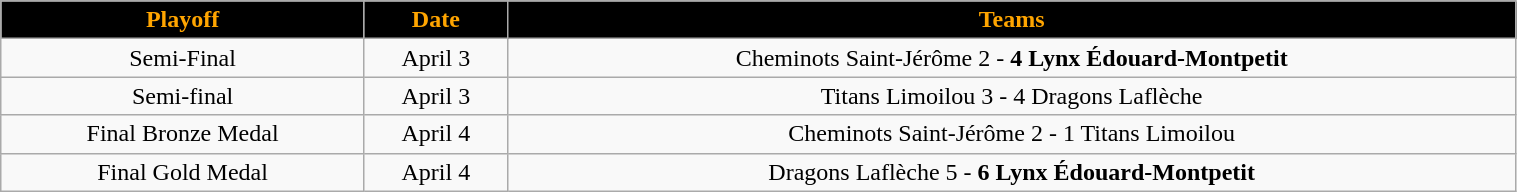<table class="wikitable" width="80%">
<tr align="center"  style="background:black;color:orange;">
<td><strong>Playoff</strong></td>
<td><strong>Date</strong></td>
<td><strong>Teams</strong></td>
</tr>
<tr align="center" bgcolor="">
<td>Semi-Final</td>
<td>April 3</td>
<td>Cheminots Saint-Jérôme 2 - <strong>4  Lynx Édouard-Montpetit</strong></td>
</tr>
<tr align="center" bgcolor="">
<td>Semi-final</td>
<td>April 3</td>
<td>Titans Limoilou	3 - 4	Dragons Laflèche</td>
</tr>
<tr align="center" bgcolor="">
<td>Final Bronze Medal  </td>
<td>April 4</td>
<td>Cheminots Saint-Jérôme	2 - 1 Titans Limoilou</td>
</tr>
<tr align="center" bgcolor="">
<td>Final Gold Medal </td>
<td>April 4</td>
<td>Dragons Laflèche	5 - <strong>6  Lynx Édouard-Montpetit</strong></td>
</tr>
</table>
